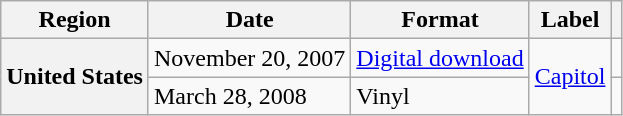<table class="wikitable plainrowheaders">
<tr>
<th scope="col">Region</th>
<th scope="col">Date</th>
<th scope="col">Format</th>
<th scope="col">Label</th>
<th scope="col"></th>
</tr>
<tr>
<th scope="row" rowspan="2">United States</th>
<td>November 20, 2007</td>
<td><a href='#'>Digital download</a></td>
<td rowspan="2"><a href='#'>Capitol</a></td>
<td align="center"></td>
</tr>
<tr>
<td>March 28, 2008</td>
<td>Vinyl</td>
<td align="center"></td>
</tr>
</table>
